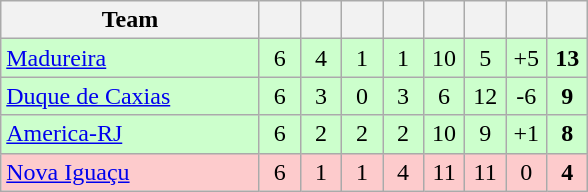<table class="wikitable" style="text-align: center;">
<tr>
<th width=165>Team</th>
<th width=20></th>
<th width=20></th>
<th width=20></th>
<th width=20></th>
<th width=20></th>
<th width=20></th>
<th width=20></th>
<th width=20></th>
</tr>
<tr bgcolor=#ccffcc>
<td align=left><a href='#'>Madureira</a></td>
<td>6</td>
<td>4</td>
<td>1</td>
<td>1</td>
<td>10</td>
<td>5</td>
<td>+5</td>
<td><strong>13 </strong></td>
</tr>
<tr bgcolor=#ccffcc>
<td align=left><a href='#'>Duque de Caxias</a></td>
<td>6</td>
<td>3</td>
<td>0</td>
<td>3</td>
<td>6</td>
<td>12</td>
<td>-6</td>
<td><strong>9 </strong></td>
</tr>
<tr bgcolor=#ccffcc>
<td align=left><a href='#'>America-RJ</a></td>
<td>6</td>
<td>2</td>
<td>2</td>
<td>2</td>
<td>10</td>
<td>9</td>
<td>+1</td>
<td><strong>8 </strong></td>
</tr>
<tr bgcolor=#FDCBCC>
<td align=left><a href='#'>Nova Iguaçu</a></td>
<td>6</td>
<td>1</td>
<td>1</td>
<td>4</td>
<td>11</td>
<td>11</td>
<td>0</td>
<td><strong>4 </strong></td>
</tr>
</table>
